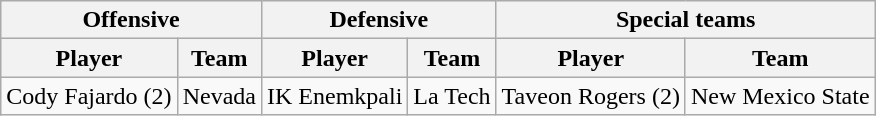<table class="wikitable">
<tr>
<th colspan="2">Offensive</th>
<th colspan="2">Defensive</th>
<th colspan="2">Special teams</th>
</tr>
<tr>
<th>Player</th>
<th>Team</th>
<th>Player</th>
<th>Team</th>
<th>Player</th>
<th>Team</th>
</tr>
<tr>
<td>Cody Fajardo (2)</td>
<td>Nevada</td>
<td>IK Enemkpali</td>
<td>La Tech</td>
<td>Taveon Rogers (2)</td>
<td>New Mexico State</td>
</tr>
</table>
